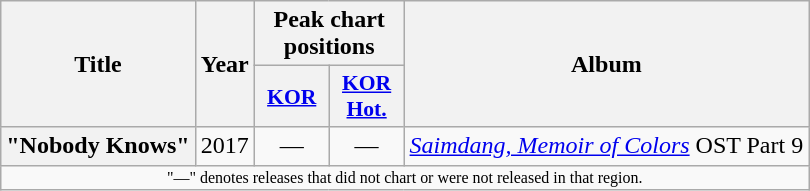<table class="wikitable plainrowheaders" style="text-align:center;">
<tr>
<th scope="col" rowspan="2">Title</th>
<th scope="col" rowspan="2">Year</th>
<th scope="col" colspan="2">Peak chart positions</th>
<th scope="col" rowspan="2">Album</th>
</tr>
<tr>
<th scope="col" style="width:3em;font-size:90%;"><a href='#'>KOR</a><br></th>
<th scope="col" style="width:3em;font-size:90%;"><a href='#'>KOR<br>Hot.</a><br></th>
</tr>
<tr>
<th scope=row>"Nobody Knows" </th>
<td rowspan="1">2017</td>
<td>—</td>
<td>—</td>
<td><em><a href='#'>Saimdang, Memoir of Colors</a></em> OST Part 9</td>
</tr>
<tr>
<td colspan="6" style="font-size:8pt">"—" denotes releases that did not chart or were not released in that region.</td>
</tr>
</table>
